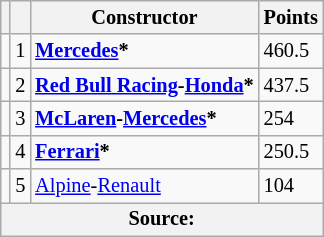<table class="wikitable" style="font-size: 85%;">
<tr>
<th scope="col"></th>
<th scope="col"></th>
<th scope="col">Constructor</th>
<th scope="col">Points</th>
</tr>
<tr>
<td align="left"></td>
<td align="center">1</td>
<td> <strong><a href='#'>Mercedes</a>*</strong></td>
<td align="left">460.5</td>
</tr>
<tr>
<td align="left"></td>
<td align="center">2</td>
<td> <strong><a href='#'>Red Bull Racing</a>-<a href='#'>Honda</a>*</strong></td>
<td align="left">437.5</td>
</tr>
<tr>
<td align="left"></td>
<td align="center">3</td>
<td> <strong><a href='#'>McLaren</a>-<a href='#'>Mercedes</a>*</strong></td>
<td align="left">254</td>
</tr>
<tr>
<td align="left"></td>
<td align="center">4</td>
<td> <strong><a href='#'>Ferrari</a>*</strong></td>
<td align="left">250.5</td>
</tr>
<tr>
<td align="left"></td>
<td align="center">5</td>
<td> <a href='#'>Alpine</a>-<a href='#'>Renault</a></td>
<td align="left">104</td>
</tr>
<tr>
<th colspan=4>Source:</th>
</tr>
</table>
